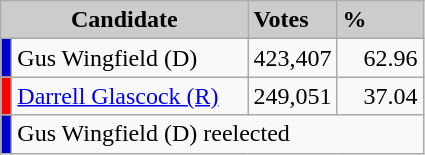<table class="wikitable">
<tr bgcolor="CCCCCC">
<td colspan="2" rowspan="1" align="center" valign="top"><strong>Candidate</strong></td>
<td valign="top"><strong>Votes</strong></td>
<td valign="top"><strong>%</strong></td>
</tr>
<tr>
<td style="color:inherit;background:#0000cd"></td>
<td width=150px>Gus Wingfield (D)</td>
<td align="right" width=50px>423,407</td>
<td align="right" width=50px>62.96</td>
</tr>
<tr>
<td style="color:inherit;background:#ff0000"></td>
<td><a href='#'>Darrell Glascock (R)</a></td>
<td align="right">249,051</td>
<td align="right">37.04</td>
</tr>
<tr>
<td style="color:inherit;background:#0000cd"></td>
<td colspan="3">Gus Wingfield (D) reelected</td>
</tr>
</table>
